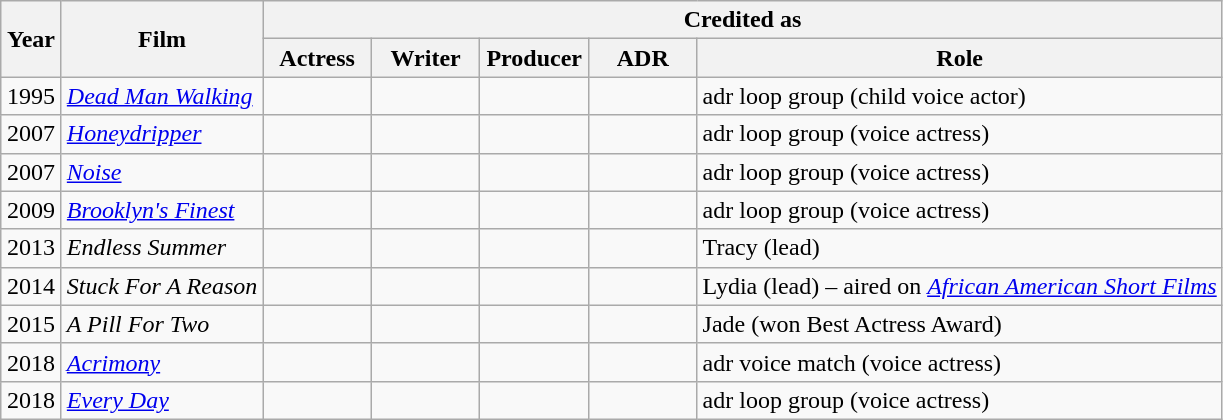<table class="wikitable sortable">
<tr>
<th rowspan="2" style="width:33px;">Year</th>
<th rowspan="2">Film</th>
<th colspan="5" class="unsortable">Credited as</th>
</tr>
<tr>
<th style="width:65px;">Actress</th>
<th style="width:65px;">Writer</th>
<th style="width:65px;">Producer</th>
<th style="width:65px;">ADR</th>
<th>Role</th>
</tr>
<tr style="text-align:center;">
<td>1995</td>
<td style="text-align:left;"><em><a href='#'>Dead Man Walking</a></em></td>
<td></td>
<td></td>
<td></td>
<td></td>
<td style="text-align:left;">adr loop group (child voice actor)</td>
</tr>
<tr style="text-align:center;">
<td>2007</td>
<td style="text-align:left;"><em><a href='#'>Honeydripper</a></em></td>
<td></td>
<td></td>
<td></td>
<td></td>
<td style="text-align:left;">adr loop group (voice actress)</td>
</tr>
<tr style="text-align:center;">
<td>2007</td>
<td style="text-align:left;"><em><a href='#'>Noise</a></em></td>
<td></td>
<td></td>
<td></td>
<td></td>
<td style="text-align:left;">adr loop group (voice actress)</td>
</tr>
<tr style="text-align:center;">
<td>2009</td>
<td style="text-align:left;"><em><a href='#'>Brooklyn's Finest</a></em></td>
<td></td>
<td></td>
<td></td>
<td></td>
<td style="text-align:left;">adr loop group (voice actress)</td>
</tr>
<tr style="text-align:center;">
<td>2013</td>
<td style="text-align:left;"><em>Endless Summer</em></td>
<td></td>
<td></td>
<td></td>
<td></td>
<td style="text-align:left;">Tracy (lead)</td>
</tr>
<tr style="text-align:center;">
<td>2014</td>
<td style="text-align:left;"><em>Stuck For A Reason</em></td>
<td></td>
<td></td>
<td></td>
<td></td>
<td style="text-align:left;">Lydia (lead) – aired on <em><a href='#'>African American Short Films</a></em></td>
</tr>
<tr style="text-align:center;">
<td>2015</td>
<td style="text-align:left;"><em>A Pill For Two</em></td>
<td></td>
<td></td>
<td></td>
<td></td>
<td style="text-align:left;">Jade (won Best Actress Award)</td>
</tr>
<tr style="text-align:center;">
<td>2018</td>
<td style="text-align:left;"><em><a href='#'>Acrimony</a></em></td>
<td></td>
<td></td>
<td></td>
<td></td>
<td style="text-align:left;">adr voice match (voice actress)</td>
</tr>
<tr style="text-align:center;">
<td>2018</td>
<td style="text-align:left;"><em><a href='#'>Every Day</a></em></td>
<td></td>
<td></td>
<td></td>
<td></td>
<td style="text-align:left;">adr loop group (voice actress)</td>
</tr>
</table>
